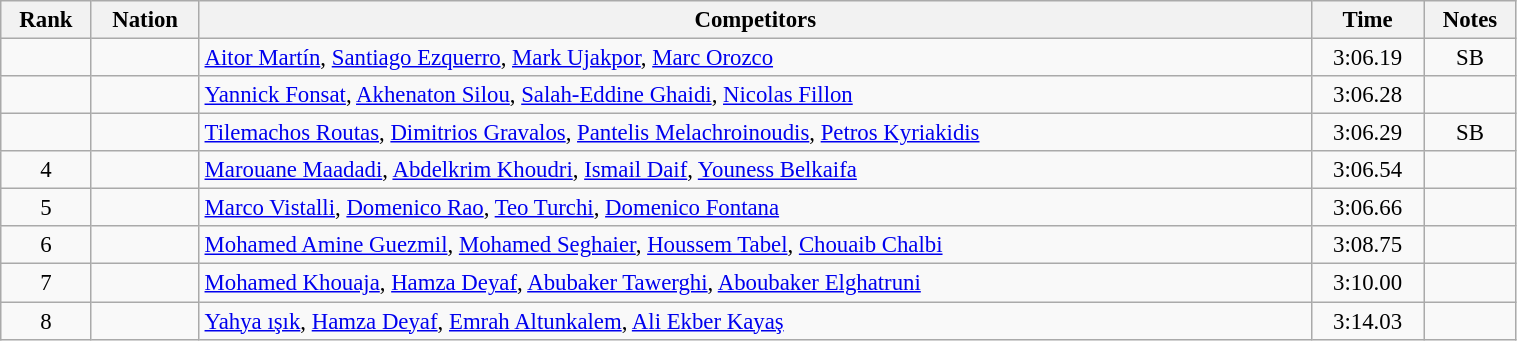<table class="wikitable sortable" width=80% style="text-align:center; font-size:95%">
<tr>
<th>Rank</th>
<th>Nation</th>
<th>Competitors</th>
<th>Time</th>
<th>Notes</th>
</tr>
<tr>
<td></td>
<td align=left></td>
<td align=left><a href='#'>Aitor Martín</a>, <a href='#'>Santiago Ezquerro</a>, <a href='#'>Mark Ujakpor</a>, <a href='#'>Marc Orozco</a></td>
<td>3:06.19</td>
<td>SB</td>
</tr>
<tr>
<td></td>
<td align=left></td>
<td align=left><a href='#'>Yannick Fonsat</a>, <a href='#'>Akhenaton Silou</a>, <a href='#'>Salah-Eddine Ghaidi</a>, <a href='#'>Nicolas Fillon</a></td>
<td>3:06.28</td>
<td></td>
</tr>
<tr>
<td></td>
<td align=left></td>
<td align=left><a href='#'>Tilemachos Routas</a>, <a href='#'>Dimitrios Gravalos</a>, <a href='#'>Pantelis Melachroinoudis</a>, <a href='#'>Petros Kyriakidis</a></td>
<td>3:06.29</td>
<td>SB</td>
</tr>
<tr>
<td>4</td>
<td align=left></td>
<td align=left><a href='#'>Marouane Maadadi</a>, <a href='#'>Abdelkrim Khoudri</a>, <a href='#'>Ismail Daif</a>, <a href='#'>Youness Belkaifa</a></td>
<td>3:06.54</td>
<td></td>
</tr>
<tr>
<td>5</td>
<td align=left></td>
<td align=left><a href='#'>Marco Vistalli</a>, <a href='#'>Domenico Rao</a>, <a href='#'>Teo Turchi</a>, <a href='#'>Domenico Fontana</a></td>
<td>3:06.66</td>
<td></td>
</tr>
<tr>
<td>6</td>
<td align=left></td>
<td align=left><a href='#'>Mohamed Amine Guezmil</a>, <a href='#'>Mohamed Seghaier</a>, <a href='#'>Houssem Tabel</a>, <a href='#'>Chouaib Chalbi</a></td>
<td>3:08.75</td>
<td></td>
</tr>
<tr>
<td>7</td>
<td align=left></td>
<td align=left><a href='#'>Mohamed Khouaja</a>, <a href='#'>Hamza Deyaf</a>, <a href='#'>Abubaker Tawerghi</a>, <a href='#'>Aboubaker Elghatruni</a></td>
<td>3:10.00</td>
<td></td>
</tr>
<tr>
<td>8</td>
<td align=left></td>
<td align=left><a href='#'>Yahya ışık</a>, <a href='#'>Hamza Deyaf</a>, <a href='#'>Emrah Altunkalem</a>, <a href='#'>Ali Ekber Kayaş</a></td>
<td>3:14.03</td>
<td></td>
</tr>
</table>
